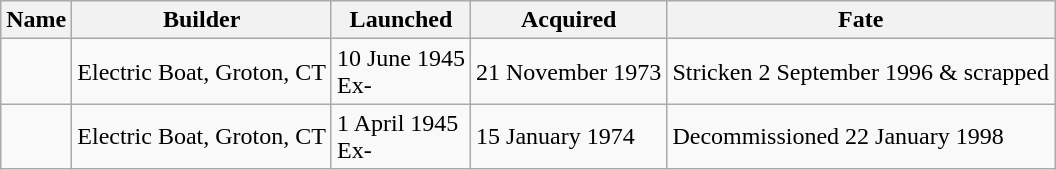<table class="wikitable">
<tr>
<th>Name</th>
<th>Builder</th>
<th>Launched</th>
<th>Acquired</th>
<th>Fate</th>
</tr>
<tr>
<td></td>
<td> Electric Boat, Groton, CT</td>
<td>10 June 1945<br>Ex-</td>
<td>21 November 1973</td>
<td>Stricken 2 September 1996 & scrapped</td>
</tr>
<tr>
<td></td>
<td> Electric Boat, Groton, CT</td>
<td>1 April 1945<br>Ex-</td>
<td>15 January 1974</td>
<td>Decommissioned 22 January 1998</td>
</tr>
</table>
